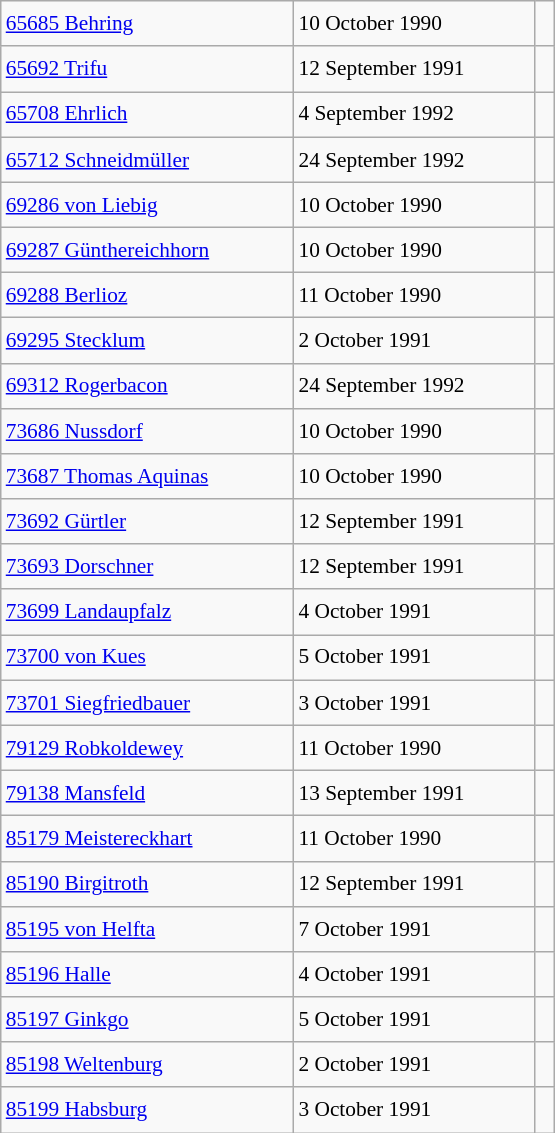<table class="wikitable" style="font-size: 89%; float: left; width: 26em; margin-right: 1em; line-height: 1.65em">
<tr>
<td><a href='#'>65685 Behring</a></td>
<td>10 October 1990</td>
<td> </td>
</tr>
<tr>
<td><a href='#'>65692 Trifu</a></td>
<td>12 September 1991</td>
<td> </td>
</tr>
<tr>
<td><a href='#'>65708 Ehrlich</a></td>
<td>4 September 1992</td>
<td> </td>
</tr>
<tr>
<td><a href='#'>65712 Schneidmüller</a></td>
<td>24 September 1992</td>
<td> </td>
</tr>
<tr>
<td><a href='#'>69286 von Liebig</a></td>
<td>10 October 1990</td>
<td> </td>
</tr>
<tr>
<td><a href='#'>69287 Günthereichhorn</a></td>
<td>10 October 1990</td>
<td> </td>
</tr>
<tr>
<td><a href='#'>69288 Berlioz</a></td>
<td>11 October 1990</td>
<td> </td>
</tr>
<tr>
<td><a href='#'>69295 Stecklum</a></td>
<td>2 October 1991</td>
<td> </td>
</tr>
<tr>
<td><a href='#'>69312 Rogerbacon</a></td>
<td>24 September 1992</td>
<td> </td>
</tr>
<tr>
<td><a href='#'>73686 Nussdorf</a></td>
<td>10 October 1990</td>
<td> </td>
</tr>
<tr>
<td><a href='#'>73687 Thomas Aquinas</a></td>
<td>10 October 1990</td>
<td> </td>
</tr>
<tr>
<td><a href='#'>73692 Gürtler</a></td>
<td>12 September 1991</td>
<td> </td>
</tr>
<tr>
<td><a href='#'>73693 Dorschner</a></td>
<td>12 September 1991</td>
<td> </td>
</tr>
<tr>
<td><a href='#'>73699 Landaupfalz</a></td>
<td>4 October 1991</td>
<td> </td>
</tr>
<tr>
<td><a href='#'>73700 von Kues</a></td>
<td>5 October 1991</td>
<td> </td>
</tr>
<tr>
<td><a href='#'>73701 Siegfriedbauer</a></td>
<td>3 October 1991</td>
<td> </td>
</tr>
<tr>
<td><a href='#'>79129 Robkoldewey</a></td>
<td>11 October 1990</td>
<td> </td>
</tr>
<tr>
<td><a href='#'>79138 Mansfeld</a></td>
<td>13 September 1991</td>
<td> </td>
</tr>
<tr>
<td><a href='#'>85179 Meistereckhart</a></td>
<td>11 October 1990</td>
<td> </td>
</tr>
<tr>
<td><a href='#'>85190 Birgitroth</a></td>
<td>12 September 1991</td>
<td> </td>
</tr>
<tr>
<td><a href='#'>85195 von Helfta</a></td>
<td>7 October 1991</td>
<td> </td>
</tr>
<tr>
<td><a href='#'>85196 Halle</a></td>
<td>4 October 1991</td>
<td> </td>
</tr>
<tr>
<td><a href='#'>85197 Ginkgo</a></td>
<td>5 October 1991</td>
<td> </td>
</tr>
<tr>
<td><a href='#'>85198 Weltenburg</a></td>
<td>2 October 1991</td>
<td> </td>
</tr>
<tr>
<td><a href='#'>85199 Habsburg</a></td>
<td>3 October 1991</td>
<td> </td>
</tr>
</table>
